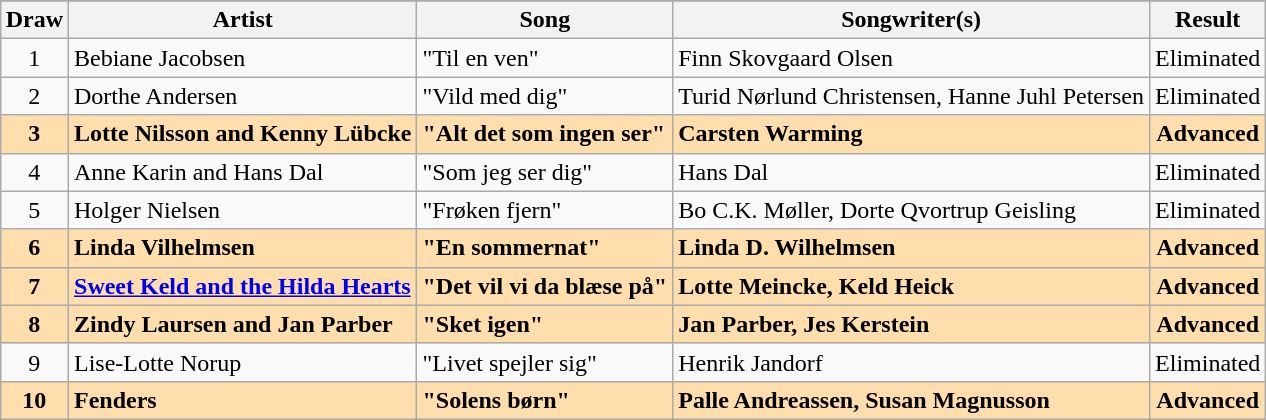<table class="sortable wikitable" style="margin: 1em auto 1em auto; text-align:center">
<tr>
</tr>
<tr>
<th>Draw</th>
<th>Artist</th>
<th>Song</th>
<th>Songwriter(s)</th>
<th>Result</th>
</tr>
<tr>
<td>1</td>
<td align="left">Bebiane Jacobsen</td>
<td align="left">"Til en ven"</td>
<td align="left">Finn Skovgaard Olsen</td>
<td>Eliminated</td>
</tr>
<tr>
<td>2</td>
<td align="left">Dorthe Andersen</td>
<td align="left">"Vild med dig"</td>
<td align="left">Turid Nørlund Christensen, Hanne Juhl Petersen</td>
<td>Eliminated</td>
</tr>
<tr style="font-weight:bold;background:navajowhite">
<td>3</td>
<td align="left">Lotte Nilsson and Kenny Lübcke</td>
<td align="left">"Alt det som ingen ser"</td>
<td align="left">Carsten Warming</td>
<td>Advanced</td>
</tr>
<tr>
<td>4</td>
<td align="left">Anne Karin and Hans Dal</td>
<td align="left">"Som jeg ser dig"</td>
<td align="left">Hans Dal</td>
<td>Eliminated</td>
</tr>
<tr>
<td>5</td>
<td align="left">Holger Nielsen</td>
<td align="left">"Frøken fjern"</td>
<td align="left">Bo C.K. Møller, Dorte Qvortrup Geisling</td>
<td>Eliminated</td>
</tr>
<tr style="font-weight:bold;background:navajowhite">
<td>6</td>
<td align="left">Linda Vilhelmsen</td>
<td align="left">"En sommernat"</td>
<td align="left">Linda D. Wilhelmsen</td>
<td>Advanced</td>
</tr>
<tr style="font-weight:bold;background:navajowhite">
<td>7</td>
<td align="left"><a href='#'>Sweet Keld and the Hilda Hearts</a></td>
<td align="left">"Det vil vi da blæse på"</td>
<td align="left">Lotte Meincke, Keld Heick</td>
<td>Advanced</td>
</tr>
<tr style="font-weight:bold;background:navajowhite">
<td>8</td>
<td align="left">Zindy Laursen and Jan Parber</td>
<td align="left">"Sket igen"</td>
<td align="left">Jan Parber, Jes Kerstein</td>
<td>Advanced</td>
</tr>
<tr>
<td>9</td>
<td align="left">Lise-Lotte Norup</td>
<td align="left">"Livet spejler sig"</td>
<td align="left">Henrik Jandorf</td>
<td>Eliminated</td>
</tr>
<tr style="font-weight:bold;background:navajowhite">
<td>10</td>
<td align="left">Fenders</td>
<td align="left">"Solens børn"</td>
<td align="left">Palle Andreassen, Susan Magnusson</td>
<td>Advanced</td>
</tr>
</table>
